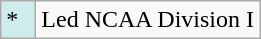<table class="wikitable">
<tr>
<td style="background:#CFECEC; width:1em">*</td>
<td>Led NCAA Division I</td>
</tr>
</table>
